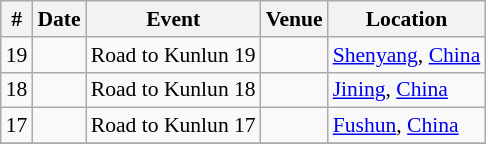<table class="sortable wikitable succession-box" style="margin:1.0em auto; font-size:90%;">
<tr>
<th scope="col">#</th>
<th scope="col">Date</th>
<th scope="col">Event</th>
<th scope="col">Venue</th>
<th scope="col">Location</th>
</tr>
<tr>
<td style="text-align:center">19</td>
<td></td>
<td>Road to Kunlun 19</td>
<td></td>
<td> <a href='#'>Shenyang</a>, <a href='#'>China</a></td>
</tr>
<tr>
<td style="text-align:center">18</td>
<td></td>
<td>Road to Kunlun 18</td>
<td></td>
<td> <a href='#'>Jining</a>, <a href='#'>China</a></td>
</tr>
<tr>
<td style="text-align:center">17</td>
<td></td>
<td>Road to Kunlun 17</td>
<td></td>
<td> <a href='#'>Fushun</a>, <a href='#'>China</a></td>
</tr>
<tr>
</tr>
</table>
